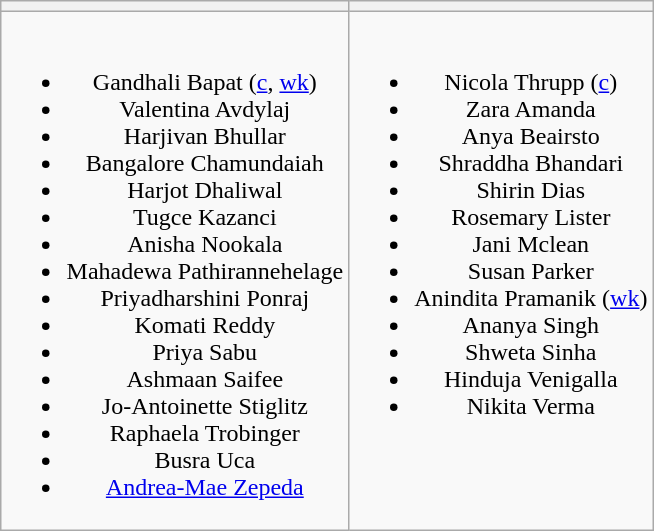<table class="wikitable" style="text-align:center; margin:auto">
<tr>
<th></th>
<th></th>
</tr>
<tr style="vertical-align:top">
<td><br><ul><li>Gandhali Bapat (<a href='#'>c</a>, <a href='#'>wk</a>)</li><li>Valentina Avdylaj</li><li>Harjivan Bhullar</li><li>Bangalore Chamundaiah</li><li>Harjot Dhaliwal</li><li>Tugce Kazanci</li><li>Anisha Nookala</li><li>Mahadewa Pathirannehelage</li><li>Priyadharshini Ponraj</li><li>Komati Reddy</li><li>Priya Sabu</li><li>Ashmaan Saifee</li><li>Jo-Antoinette Stiglitz</li><li>Raphaela Trobinger</li><li>Busra Uca</li><li><a href='#'>Andrea-Mae Zepeda</a></li></ul></td>
<td><br><ul><li>Nicola Thrupp (<a href='#'>c</a>)</li><li>Zara Amanda</li><li>Anya Beairsto</li><li>Shraddha Bhandari</li><li>Shirin Dias</li><li>Rosemary Lister</li><li>Jani Mclean</li><li>Susan Parker</li><li>Anindita Pramanik (<a href='#'>wk</a>)</li><li>Ananya Singh</li><li>Shweta Sinha</li><li>Hinduja Venigalla</li><li>Nikita Verma</li></ul></td>
</tr>
</table>
